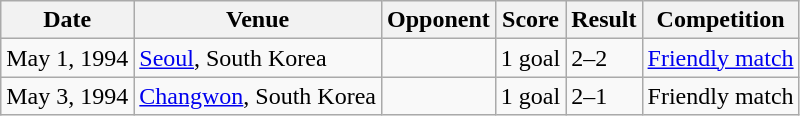<table class="wikitable">
<tr>
<th>Date</th>
<th>Venue</th>
<th>Opponent</th>
<th>Score</th>
<th>Result</th>
<th>Competition</th>
</tr>
<tr>
<td>May 1, 1994</td>
<td><a href='#'>Seoul</a>, South Korea</td>
<td></td>
<td>1 goal</td>
<td>2–2</td>
<td><a href='#'>Friendly match</a></td>
</tr>
<tr>
<td>May 3, 1994</td>
<td><a href='#'>Changwon</a>, South Korea</td>
<td></td>
<td>1 goal</td>
<td>2–1</td>
<td>Friendly match</td>
</tr>
</table>
